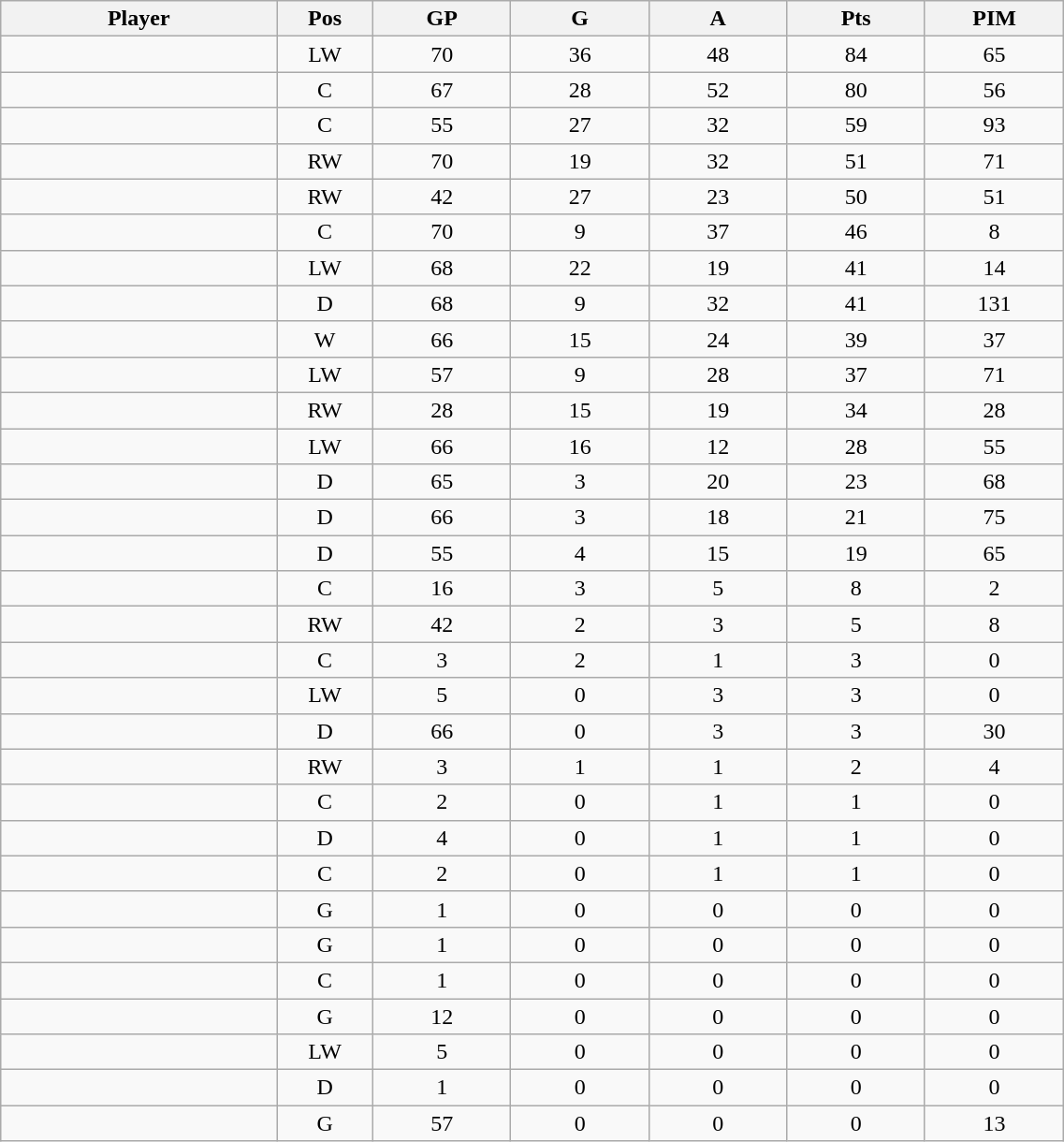<table class="wikitable sortable" width="60%">
<tr ALIGN="center">
<th bgcolor="#DDDDFF" width="10%">Player</th>
<th bgcolor="#DDDDFF" width="3%" title="Position">Pos</th>
<th bgcolor="#DDDDFF" width="5%" title="Games played">GP</th>
<th bgcolor="#DDDDFF" width="5%" title="Goals">G</th>
<th bgcolor="#DDDDFF" width="5%" title="Assists">A</th>
<th bgcolor="#DDDDFF" width="5%" title="Points">Pts</th>
<th bgcolor="#DDDDFF" width="5%" title="Penalties in Minutes">PIM</th>
</tr>
<tr align="center">
<td align="right"></td>
<td>LW</td>
<td>70</td>
<td>36</td>
<td>48</td>
<td>84</td>
<td>65</td>
</tr>
<tr align="center">
<td align="right"></td>
<td>C</td>
<td>67</td>
<td>28</td>
<td>52</td>
<td>80</td>
<td>56</td>
</tr>
<tr align="center">
<td align="right"></td>
<td>C</td>
<td>55</td>
<td>27</td>
<td>32</td>
<td>59</td>
<td>93</td>
</tr>
<tr align="center">
<td align="right"></td>
<td>RW</td>
<td>70</td>
<td>19</td>
<td>32</td>
<td>51</td>
<td>71</td>
</tr>
<tr align="center">
<td align="right"></td>
<td>RW</td>
<td>42</td>
<td>27</td>
<td>23</td>
<td>50</td>
<td>51</td>
</tr>
<tr align="center">
<td align="right"></td>
<td>C</td>
<td>70</td>
<td>9</td>
<td>37</td>
<td>46</td>
<td>8</td>
</tr>
<tr align="center">
<td align="right"></td>
<td>LW</td>
<td>68</td>
<td>22</td>
<td>19</td>
<td>41</td>
<td>14</td>
</tr>
<tr align="center">
<td align="right"></td>
<td>D</td>
<td>68</td>
<td>9</td>
<td>32</td>
<td>41</td>
<td>131</td>
</tr>
<tr align="center">
<td align="right"></td>
<td>W</td>
<td>66</td>
<td>15</td>
<td>24</td>
<td>39</td>
<td>37</td>
</tr>
<tr align="center">
<td align="right"></td>
<td>LW</td>
<td>57</td>
<td>9</td>
<td>28</td>
<td>37</td>
<td>71</td>
</tr>
<tr align="center">
<td align="right"></td>
<td>RW</td>
<td>28</td>
<td>15</td>
<td>19</td>
<td>34</td>
<td>28</td>
</tr>
<tr align="center">
<td align="right"></td>
<td>LW</td>
<td>66</td>
<td>16</td>
<td>12</td>
<td>28</td>
<td>55</td>
</tr>
<tr align="center">
<td align="right"></td>
<td>D</td>
<td>65</td>
<td>3</td>
<td>20</td>
<td>23</td>
<td>68</td>
</tr>
<tr align="center">
<td align="right"></td>
<td>D</td>
<td>66</td>
<td>3</td>
<td>18</td>
<td>21</td>
<td>75</td>
</tr>
<tr align="center">
<td align="right"></td>
<td>D</td>
<td>55</td>
<td>4</td>
<td>15</td>
<td>19</td>
<td>65</td>
</tr>
<tr align="center">
<td align="right"></td>
<td>C</td>
<td>16</td>
<td>3</td>
<td>5</td>
<td>8</td>
<td>2</td>
</tr>
<tr align="center">
<td align="right"></td>
<td>RW</td>
<td>42</td>
<td>2</td>
<td>3</td>
<td>5</td>
<td>8</td>
</tr>
<tr align="center">
<td align="right"></td>
<td>C</td>
<td>3</td>
<td>2</td>
<td>1</td>
<td>3</td>
<td>0</td>
</tr>
<tr align="center">
<td align="right"></td>
<td>LW</td>
<td>5</td>
<td>0</td>
<td>3</td>
<td>3</td>
<td>0</td>
</tr>
<tr align="center">
<td align="right"></td>
<td>D</td>
<td>66</td>
<td>0</td>
<td>3</td>
<td>3</td>
<td>30</td>
</tr>
<tr align="center">
<td align="right"></td>
<td>RW</td>
<td>3</td>
<td>1</td>
<td>1</td>
<td>2</td>
<td>4</td>
</tr>
<tr align="center">
<td align="right"></td>
<td>C</td>
<td>2</td>
<td>0</td>
<td>1</td>
<td>1</td>
<td>0</td>
</tr>
<tr align="center">
<td align="right"></td>
<td>D</td>
<td>4</td>
<td>0</td>
<td>1</td>
<td>1</td>
<td>0</td>
</tr>
<tr align="center">
<td align="right"></td>
<td>C</td>
<td>2</td>
<td>0</td>
<td>1</td>
<td>1</td>
<td>0</td>
</tr>
<tr align="center">
<td align="right"></td>
<td>G</td>
<td>1</td>
<td>0</td>
<td>0</td>
<td>0</td>
<td>0</td>
</tr>
<tr align="center">
<td align="right"></td>
<td>G</td>
<td>1</td>
<td>0</td>
<td>0</td>
<td>0</td>
<td>0</td>
</tr>
<tr align="center">
<td align="right"></td>
<td>C</td>
<td>1</td>
<td>0</td>
<td>0</td>
<td>0</td>
<td>0</td>
</tr>
<tr align="center">
<td align="right"></td>
<td>G</td>
<td>12</td>
<td>0</td>
<td>0</td>
<td>0</td>
<td>0</td>
</tr>
<tr align="center">
<td align="right"></td>
<td>LW</td>
<td>5</td>
<td>0</td>
<td>0</td>
<td>0</td>
<td>0</td>
</tr>
<tr align="center">
<td align="right"></td>
<td>D</td>
<td>1</td>
<td>0</td>
<td>0</td>
<td>0</td>
<td>0</td>
</tr>
<tr align="center">
<td align="right"></td>
<td>G</td>
<td>57</td>
<td>0</td>
<td>0</td>
<td>0</td>
<td>13</td>
</tr>
</table>
